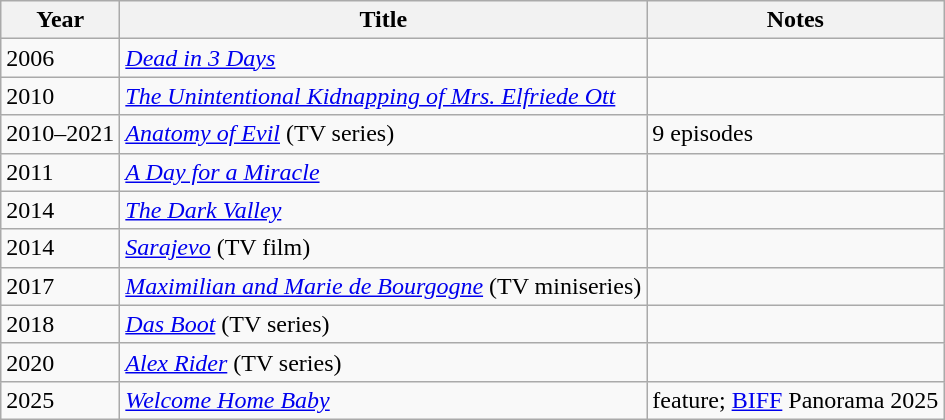<table class="wikitable sortable">
<tr>
<th>Year</th>
<th>Title</th>
<th class="unsortable">Notes</th>
</tr>
<tr>
<td>2006</td>
<td><em><a href='#'>Dead in 3 Days</a></em></td>
<td></td>
</tr>
<tr>
<td>2010</td>
<td><em><a href='#'>The Unintentional Kidnapping of Mrs. Elfriede Ott</a></em></td>
<td></td>
</tr>
<tr>
<td>2010–2021</td>
<td><em><a href='#'>Anatomy of Evil</a></em> (TV series)</td>
<td>9 episodes</td>
</tr>
<tr>
<td>2011</td>
<td><em><a href='#'>A Day for a Miracle</a></em></td>
<td></td>
</tr>
<tr>
<td>2014</td>
<td><em><a href='#'>The Dark Valley</a></em></td>
<td></td>
</tr>
<tr>
<td>2014</td>
<td><em><a href='#'>Sarajevo</a></em> (TV film)</td>
<td></td>
</tr>
<tr>
<td>2017</td>
<td><em><a href='#'>Maximilian and Marie de Bourgogne</a></em> (TV miniseries)</td>
<td></td>
</tr>
<tr>
<td>2018</td>
<td><em><a href='#'>Das Boot</a></em> (TV series)</td>
<td></td>
</tr>
<tr>
<td>2020</td>
<td><em><a href='#'>Alex Rider</a></em> (TV series)</td>
<td></td>
</tr>
<tr>
<td>2025</td>
<td><em><a href='#'>Welcome Home Baby</a></em></td>
<td>feature; <a href='#'>BIFF</a> Panorama 2025</td>
</tr>
</table>
